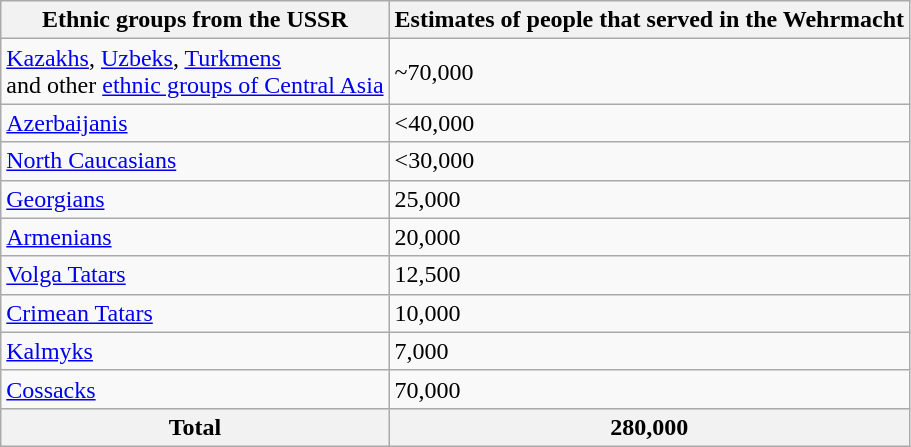<table class="wikitable">
<tr>
<th>Ethnic groups from the USSR</th>
<th>Estimates of people that served in the Wehrmacht</th>
</tr>
<tr>
<td><a href='#'>Kazakhs</a>, <a href='#'>Uzbeks</a>, <a href='#'>Turkmens</a><br>and other <a href='#'>ethnic groups of Central Asia</a></td>
<td>~70,000</td>
</tr>
<tr>
<td><a href='#'>Azerbaijanis</a></td>
<td><40,000</td>
</tr>
<tr>
<td><a href='#'>North Caucasians</a></td>
<td><30,000</td>
</tr>
<tr>
<td><a href='#'>Georgians</a></td>
<td>25,000</td>
</tr>
<tr>
<td><a href='#'>Armenians</a></td>
<td>20,000</td>
</tr>
<tr>
<td><a href='#'>Volga Tatars</a></td>
<td>12,500</td>
</tr>
<tr>
<td><a href='#'>Crimean Tatars</a></td>
<td>10,000</td>
</tr>
<tr>
<td><a href='#'>Kalmyks</a></td>
<td>7,000</td>
</tr>
<tr>
<td><a href='#'>Cossacks</a></td>
<td>70,000</td>
</tr>
<tr>
<th>Total</th>
<th>280,000</th>
</tr>
</table>
